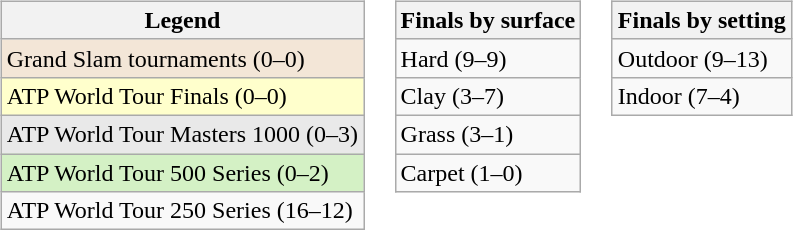<table>
<tr valign="top">
<td><br><table class="wikitable">
<tr>
<th>Legend</th>
</tr>
<tr style="background:#f3e6d7;">
<td>Grand Slam tournaments (0–0)</td>
</tr>
<tr style="background:#ffc;">
<td>ATP World Tour Finals (0–0)</td>
</tr>
<tr style="background:#e9e9e9;">
<td>ATP World Tour Masters 1000 (0–3)</td>
</tr>
<tr style="background:#d4f1c5;">
<td>ATP World Tour 500 Series (0–2)</td>
</tr>
<tr>
<td>ATP World Tour 250 Series (16–12)</td>
</tr>
</table>
</td>
<td><br><table class="wikitable">
<tr>
<th>Finals by surface</th>
</tr>
<tr>
<td>Hard (9–9)</td>
</tr>
<tr>
<td>Clay (3–7)</td>
</tr>
<tr>
<td>Grass (3–1)</td>
</tr>
<tr>
<td>Carpet (1–0)</td>
</tr>
</table>
</td>
<td><br><table class="wikitable">
<tr>
<th>Finals by setting</th>
</tr>
<tr>
<td>Outdoor (9–13)</td>
</tr>
<tr>
<td>Indoor (7–4)</td>
</tr>
</table>
</td>
</tr>
</table>
